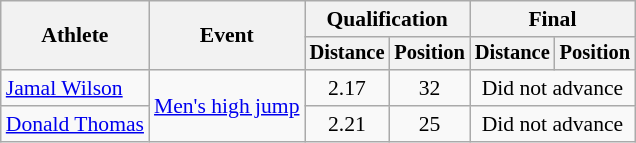<table class=wikitable style="font-size:90%">
<tr>
<th rowspan="2">Athlete</th>
<th rowspan="2">Event</th>
<th colspan="2">Qualification</th>
<th colspan="2">Final</th>
</tr>
<tr style="font-size:95%">
<th>Distance</th>
<th>Position</th>
<th>Distance</th>
<th>Position</th>
</tr>
<tr align=center>
<td align=left><a href='#'>Jamal Wilson</a></td>
<td align=left rowspan=2><a href='#'>Men's high jump</a></td>
<td>2.17</td>
<td>32</td>
<td colspan="2">Did not advance</td>
</tr>
<tr align=center>
<td align=left><a href='#'>Donald Thomas</a></td>
<td>2.21</td>
<td>25</td>
<td colspan="2">Did not advance</td>
</tr>
</table>
